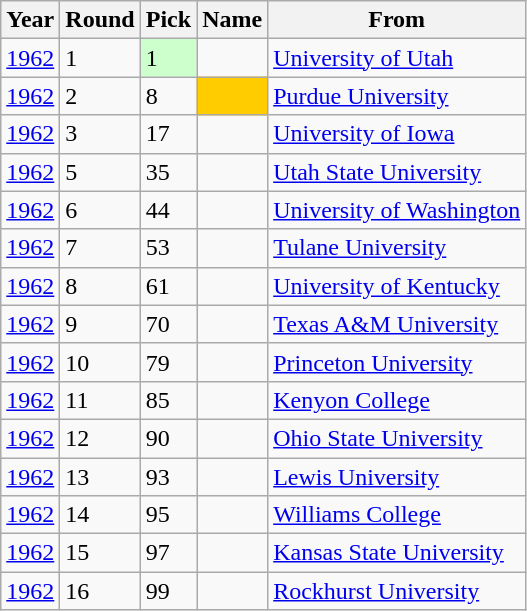<table class="wikitable sortable">
<tr>
<th>Year</th>
<th>Round</th>
<th>Pick</th>
<th>Name</th>
<th>From</th>
</tr>
<tr>
<td><a href='#'>1962</a></td>
<td>1</td>
<td bgcolor="#CCFFCC">1</td>
<td></td>
<td><a href='#'>University of Utah</a></td>
</tr>
<tr>
<td><a href='#'>1962</a></td>
<td>2</td>
<td>8</td>
<td bgcolor="FFCC00"></td>
<td><a href='#'>Purdue University</a></td>
</tr>
<tr>
<td><a href='#'>1962</a></td>
<td>3</td>
<td>17</td>
<td></td>
<td><a href='#'>University of Iowa</a></td>
</tr>
<tr>
<td><a href='#'>1962</a></td>
<td>5</td>
<td>35</td>
<td></td>
<td><a href='#'>Utah State University</a></td>
</tr>
<tr>
<td><a href='#'>1962</a></td>
<td>6</td>
<td>44</td>
<td></td>
<td><a href='#'>University of Washington</a></td>
</tr>
<tr>
<td><a href='#'>1962</a></td>
<td>7</td>
<td>53</td>
<td></td>
<td><a href='#'>Tulane University</a></td>
</tr>
<tr>
<td><a href='#'>1962</a></td>
<td>8</td>
<td>61</td>
<td></td>
<td><a href='#'>University of Kentucky</a></td>
</tr>
<tr>
<td><a href='#'>1962</a></td>
<td>9</td>
<td>70</td>
<td></td>
<td><a href='#'>Texas A&M University</a></td>
</tr>
<tr>
<td><a href='#'>1962</a></td>
<td>10</td>
<td>79</td>
<td></td>
<td><a href='#'>Princeton University</a></td>
</tr>
<tr>
<td><a href='#'>1962</a></td>
<td>11</td>
<td>85</td>
<td></td>
<td><a href='#'>Kenyon College</a></td>
</tr>
<tr>
<td><a href='#'>1962</a></td>
<td>12</td>
<td>90</td>
<td></td>
<td><a href='#'>Ohio State University</a></td>
</tr>
<tr>
<td><a href='#'>1962</a></td>
<td>13</td>
<td>93</td>
<td></td>
<td><a href='#'>Lewis University</a></td>
</tr>
<tr>
<td><a href='#'>1962</a></td>
<td>14</td>
<td>95</td>
<td></td>
<td><a href='#'>Williams College</a></td>
</tr>
<tr>
<td><a href='#'>1962</a></td>
<td>15</td>
<td>97</td>
<td></td>
<td><a href='#'>Kansas State University</a></td>
</tr>
<tr>
<td><a href='#'>1962</a></td>
<td>16</td>
<td>99</td>
<td></td>
<td><a href='#'>Rockhurst University</a></td>
</tr>
</table>
